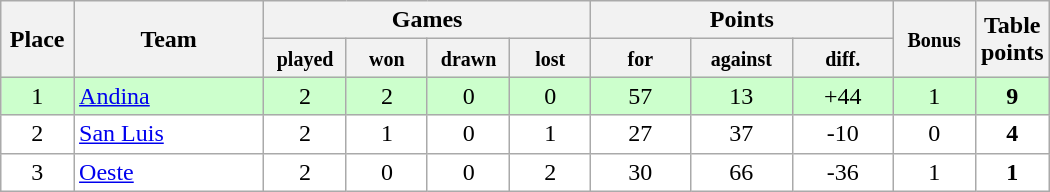<table class="wikitable" width=700>
<tr>
<th rowspan=2 width="7%">Place</th>
<th rowspan=2 width="19%">Team</th>
<th colspan=4 width="30%">Games</th>
<th colspan=3 width="26%">Points</th>
<th rowspan=2 width="8%"><small> Bonus </small></th>
<th rowspan=2 width="10%">Table<br>points</th>
</tr>
<tr>
<th width="8%"><small>played </small></th>
<th width="8%"><small>won </small></th>
<th width="8%"><small>drawn </small></th>
<th width="8%"><small>lost </small></th>
<th width="10%"><small>for </small></th>
<th width="10%"><small>against </small></th>
<th width="10%"><small>diff.</small></th>
</tr>
<tr align=center style="background: #ccffcc;">
<td>1</td>
<td align=left><a href='#'>Andina</a></td>
<td>2</td>
<td>2</td>
<td>0</td>
<td>0</td>
<td>57</td>
<td>13</td>
<td>+44</td>
<td>1</td>
<td><strong>9</strong></td>
</tr>
<tr align=center style="background: #ffffff;">
<td>2</td>
<td align=left><a href='#'>San Luis</a></td>
<td>2</td>
<td>1</td>
<td>0</td>
<td>1</td>
<td>27</td>
<td>37</td>
<td>-10</td>
<td>0</td>
<td><strong>4</strong></td>
</tr>
<tr align=center style="background: #ffffff;">
<td>3</td>
<td align=left><a href='#'>Oeste</a></td>
<td>2</td>
<td>0</td>
<td>0</td>
<td>2</td>
<td>30</td>
<td>66</td>
<td>-36</td>
<td>1</td>
<td><strong>1</strong></td>
</tr>
</table>
